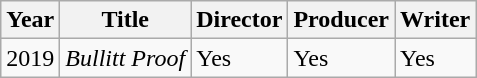<table class="wikitable">
<tr>
<th>Year</th>
<th>Title</th>
<th>Director</th>
<th>Producer</th>
<th>Writer</th>
</tr>
<tr>
<td>2019</td>
<td><em>Bullitt Proof</em></td>
<td>Yes</td>
<td>Yes</td>
<td>Yes</td>
</tr>
</table>
